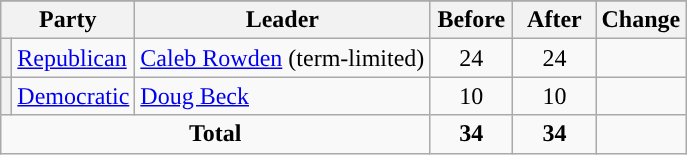<table class="wikitable" style="text-align:center;">
<tr>
</tr>
<tr>
<th colspan="2">Party</th>
<th>Leader</th>
<th style="width:3em">Before</th>
<th style="width:3em">After</th>
<th style="width:3em">Change</th>
</tr>
<tr>
<th style="background-color:"></th>
<td style="text-align:left;"><a href='#'>Republican</a></td>
<td style="text-align:left;"><a href='#'>Caleb Rowden</a> (term-limited)</td>
<td>24</td>
<td>24</td>
<td></td>
</tr>
<tr>
<th style="background-color:"></th>
<td style="text-align:left;"><a href='#'>Democratic</a></td>
<td style="text-align:left;"><a href='#'>Doug Beck</a></td>
<td>10</td>
<td>10</td>
<td></td>
</tr>
<tr>
<td colspan="3"><strong>Total</strong></td>
<td><strong>34</strong></td>
<td><strong>34</strong></td>
<td></td>
</tr>
</table>
